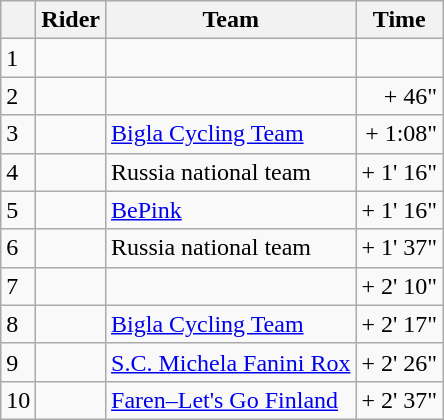<table class="wikitable">
<tr>
<th></th>
<th>Rider</th>
<th>Team</th>
<th>Time</th>
</tr>
<tr>
<td>1</td>
<td><strong></strong> </td>
<td><strong></strong></td>
<td align="right"><strong></strong></td>
</tr>
<tr>
<td>2</td>
<td></td>
<td></td>
<td align="right">+ 46"</td>
</tr>
<tr>
<td>3</td>
<td></td>
<td><a href='#'>Bigla Cycling Team</a></td>
<td align="right">+ 1:08"</td>
</tr>
<tr>
<td>4</td>
<td></td>
<td>Russia national team</td>
<td align="right">+ 1' 16"</td>
</tr>
<tr>
<td>5</td>
<td> </td>
<td><a href='#'>BePink</a></td>
<td align="right">+ 1' 16"</td>
</tr>
<tr>
<td>6</td>
<td></td>
<td>Russia national team</td>
<td align="right">+ 1' 37"</td>
</tr>
<tr>
<td>7</td>
<td></td>
<td></td>
<td align="right">+ 2' 10"</td>
</tr>
<tr>
<td>8</td>
<td></td>
<td><a href='#'>Bigla Cycling Team</a></td>
<td align="right">+ 2' 17"</td>
</tr>
<tr>
<td>9</td>
<td></td>
<td><a href='#'>S.C. Michela Fanini Rox</a></td>
<td align="right">+ 2' 26"</td>
</tr>
<tr>
<td>10</td>
<td></td>
<td><a href='#'>Faren–Let's Go Finland</a></td>
<td align="right">+ 2' 37"</td>
</tr>
</table>
